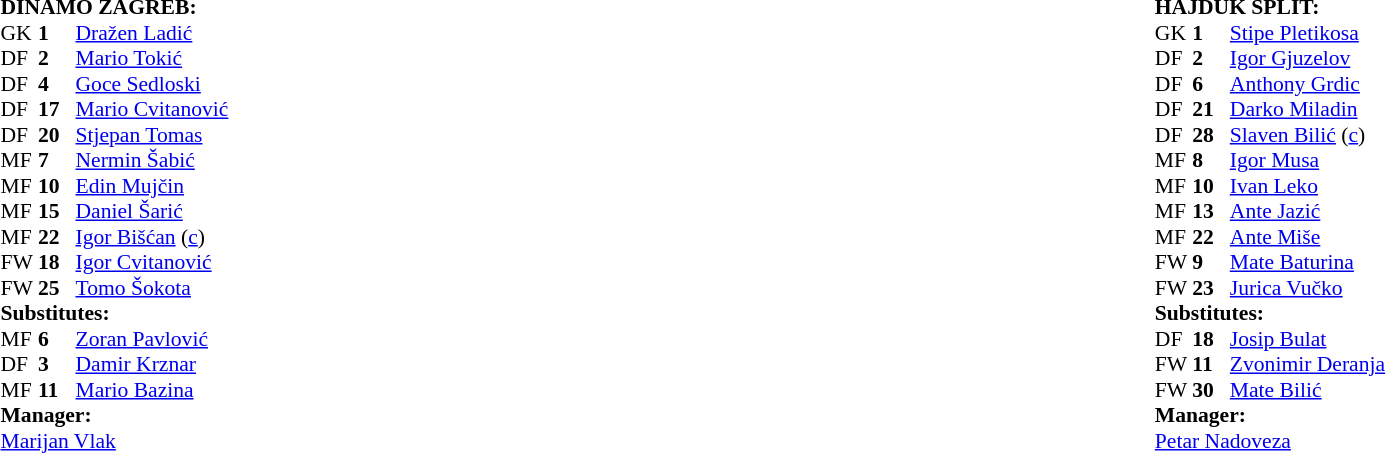<table width="100%">
<tr>
<td valign="top" width="40%"><br><table style="font-size: 90%" cellspacing="0" cellpadding="0">
<tr>
<td colspan="4"><strong>DINAMO ZAGREB:</strong></td>
</tr>
<tr>
<th width="25"></th>
<th width="25"></th>
<th width="135"></th>
<th width="35"></th>
</tr>
<tr>
<td>GK</td>
<td><strong>1</strong></td>
<td> <a href='#'>Dražen Ladić</a></td>
</tr>
<tr>
<td>DF</td>
<td><strong>2</strong></td>
<td> <a href='#'>Mario Tokić</a></td>
</tr>
<tr>
<td>DF</td>
<td><strong>4</strong></td>
<td> <a href='#'>Goce Sedloski</a></td>
</tr>
<tr>
<td>DF</td>
<td><strong>17</strong></td>
<td> <a href='#'>Mario Cvitanović</a></td>
<td></td>
<td></td>
</tr>
<tr>
<td>DF</td>
<td><strong>20</strong></td>
<td> <a href='#'>Stjepan Tomas</a></td>
</tr>
<tr>
<td>MF</td>
<td><strong>7</strong></td>
<td> <a href='#'>Nermin Šabić</a></td>
</tr>
<tr>
<td>MF</td>
<td><strong>10</strong></td>
<td> <a href='#'>Edin Mujčin</a></td>
<td></td>
<td></td>
</tr>
<tr>
<td>MF</td>
<td><strong>15</strong></td>
<td> <a href='#'>Daniel Šarić</a></td>
<td></td>
<td></td>
</tr>
<tr>
<td>MF</td>
<td><strong>22</strong></td>
<td> <a href='#'>Igor Bišćan</a> (<a href='#'>c</a>)</td>
</tr>
<tr>
<td>FW</td>
<td><strong>18</strong></td>
<td> <a href='#'>Igor Cvitanović</a></td>
<td></td>
</tr>
<tr>
<td>FW</td>
<td><strong>25</strong></td>
<td> <a href='#'>Tomo Šokota</a></td>
</tr>
<tr>
<td colspan=3><strong>Substitutes:</strong></td>
</tr>
<tr>
<td>MF</td>
<td><strong>6</strong></td>
<td> <a href='#'>Zoran Pavlović</a></td>
<td></td>
<td></td>
</tr>
<tr>
<td>DF</td>
<td><strong>3</strong></td>
<td> <a href='#'>Damir Krznar</a></td>
<td></td>
<td></td>
</tr>
<tr>
<td>MF</td>
<td><strong>11</strong></td>
<td> <a href='#'>Mario Bazina</a></td>
<td></td>
<td></td>
</tr>
<tr>
<td colspan=3><strong>Manager:</strong></td>
</tr>
<tr>
<td colspan="3"> <a href='#'>Marijan Vlak</a></td>
</tr>
</table>
</td>
<td valign="top" width="50%"><br><table style="font-size: 90%" cellspacing="0" cellpadding="0" align="center">
<tr>
<td colspan="4"><strong>HAJDUK SPLIT:</strong></td>
</tr>
<tr>
<th width="25"></th>
<th width="25"></th>
<th width="125"></th>
<th width="70"></th>
<th width="35"></th>
</tr>
<tr>
<td>GK</td>
<td><strong>1</strong></td>
<td> <a href='#'>Stipe Pletikosa</a></td>
</tr>
<tr>
<td>DF</td>
<td><strong>2</strong></td>
<td> <a href='#'>Igor Gjuzelov</a></td>
</tr>
<tr>
<td>DF</td>
<td><strong>6</strong></td>
<td> <a href='#'>Anthony Grdic</a></td>
</tr>
<tr>
<td>DF</td>
<td><strong>21</strong></td>
<td> <a href='#'>Darko Miladin</a></td>
</tr>
<tr>
<td>DF</td>
<td><strong>28</strong></td>
<td> <a href='#'>Slaven Bilić</a> (<a href='#'>c</a>)</td>
<td></td>
</tr>
<tr>
<td>MF</td>
<td><strong>8</strong></td>
<td> <a href='#'>Igor Musa</a></td>
<td></td>
<td></td>
</tr>
<tr>
<td>MF</td>
<td><strong>10</strong></td>
<td> <a href='#'>Ivan Leko</a></td>
<td></td>
</tr>
<tr>
<td>MF</td>
<td><strong>13</strong></td>
<td> <a href='#'>Ante Jazić</a></td>
<td></td>
</tr>
<tr>
<td>MF</td>
<td><strong>22</strong></td>
<td> <a href='#'>Ante Miše</a></td>
<td></td>
</tr>
<tr>
<td>FW</td>
<td><strong>9</strong></td>
<td> <a href='#'>Mate Baturina</a></td>
<td></td>
<td></td>
</tr>
<tr>
<td>FW</td>
<td><strong>23</strong></td>
<td> <a href='#'>Jurica Vučko</a></td>
<td></td>
</tr>
<tr>
<td colspan=3><strong>Substitutes:</strong></td>
</tr>
<tr>
<td>DF</td>
<td><strong>18</strong></td>
<td> <a href='#'>Josip Bulat</a></td>
<td></td>
<td></td>
</tr>
<tr>
<td>FW</td>
<td><strong>11</strong></td>
<td> <a href='#'>Zvonimir Deranja</a></td>
<td></td>
<td></td>
<td></td>
</tr>
<tr>
<td>FW</td>
<td><strong>30</strong></td>
<td> <a href='#'>Mate Bilić</a></td>
<td></td>
<td></td>
</tr>
<tr>
<td colspan=3><strong>Manager:</strong></td>
</tr>
<tr>
<td colspan="3"> <a href='#'>Petar Nadoveza</a></td>
</tr>
</table>
</td>
</tr>
</table>
